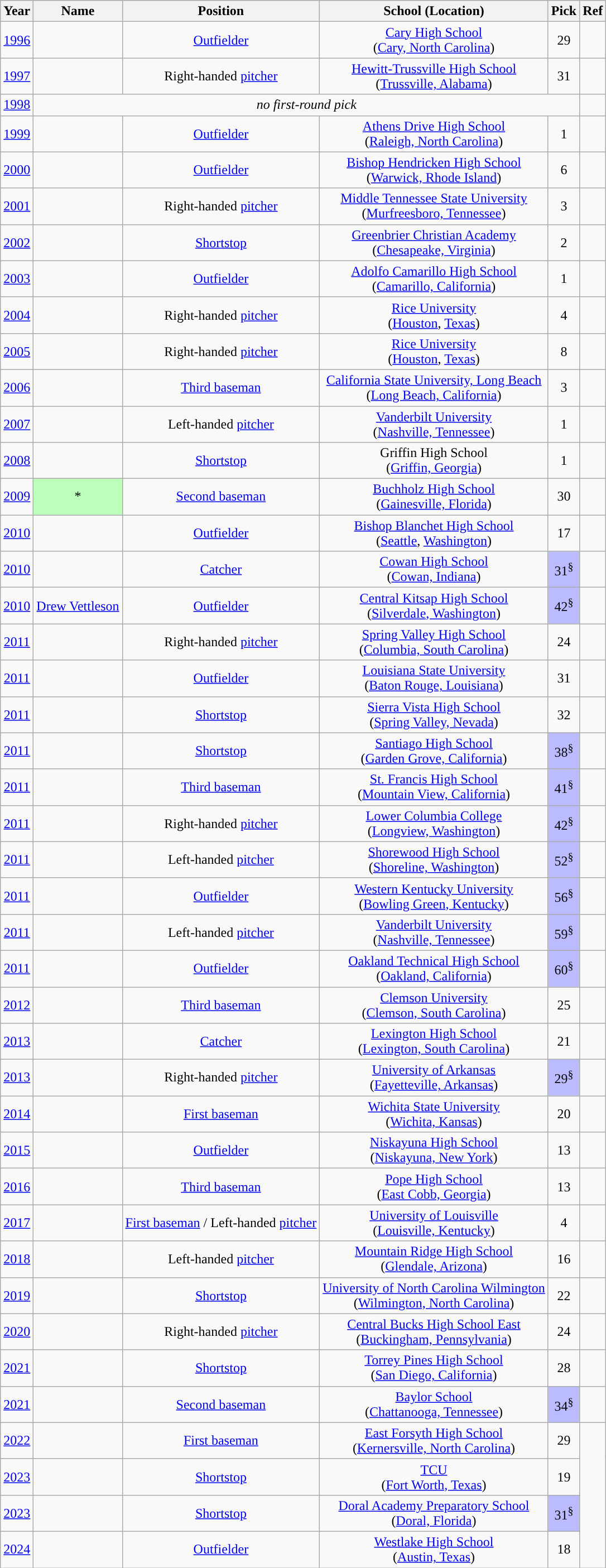<table class="wikitable sortable" style="text-align:center;" border="1">
<tr>
<th>Year</th>
<th>Name</th>
<th>Position</th>
<th class="unsortable">School (Location)</th>
<th>Pick</th>
<th class="unsortable">Ref</th>
</tr>
<tr>
<td><a href='#'>1996</a></td>
<td></td>
<td><a href='#'>Outfielder</a></td>
<td><a href='#'>Cary High School</a><br>(<a href='#'>Cary, North Carolina</a>)</td>
<td>29</td>
<td></td>
</tr>
<tr>
<td><a href='#'>1997</a></td>
<td></td>
<td>Right-handed <a href='#'>pitcher</a></td>
<td><a href='#'>Hewitt-Trussville High School</a><br>(<a href='#'>Trussville, Alabama</a>)</td>
<td>31</td>
<td></td>
</tr>
<tr>
<td><a href='#'>1998</a></td>
<td colspan="4"><em>no first-round pick</em></td>
<td></td>
</tr>
<tr>
<td><a href='#'>1999</a></td>
<td></td>
<td><a href='#'>Outfielder</a></td>
<td><a href='#'>Athens Drive High School</a><br>(<a href='#'>Raleigh, North Carolina</a>)</td>
<td>1</td>
<td></td>
</tr>
<tr>
<td><a href='#'>2000</a></td>
<td></td>
<td><a href='#'>Outfielder</a></td>
<td><a href='#'>Bishop Hendricken High School</a><br>(<a href='#'>Warwick, Rhode Island</a>)</td>
<td>6</td>
<td></td>
</tr>
<tr>
<td><a href='#'>2001</a></td>
<td></td>
<td>Right-handed <a href='#'>pitcher</a></td>
<td><a href='#'>Middle Tennessee State University</a><br>(<a href='#'>Murfreesboro, Tennessee</a>)</td>
<td>3</td>
<td></td>
</tr>
<tr>
<td><a href='#'>2002</a></td>
<td></td>
<td><a href='#'>Shortstop</a></td>
<td><a href='#'>Greenbrier Christian Academy</a><br>(<a href='#'>Chesapeake, Virginia</a>)</td>
<td>2</td>
<td></td>
</tr>
<tr>
<td><a href='#'>2003</a></td>
<td></td>
<td><a href='#'>Outfielder</a></td>
<td><a href='#'>Adolfo Camarillo High School</a><br>(<a href='#'>Camarillo, California</a>)</td>
<td>1</td>
<td></td>
</tr>
<tr>
<td><a href='#'>2004</a></td>
<td></td>
<td>Right-handed <a href='#'>pitcher</a></td>
<td><a href='#'>Rice University</a><br>(<a href='#'>Houston</a>, <a href='#'>Texas</a>)</td>
<td>4</td>
<td></td>
</tr>
<tr>
<td><a href='#'>2005</a></td>
<td></td>
<td>Right-handed <a href='#'>pitcher</a></td>
<td><a href='#'>Rice University</a><br>(<a href='#'>Houston</a>, <a href='#'>Texas</a>)</td>
<td>8</td>
<td></td>
</tr>
<tr>
<td><a href='#'>2006</a></td>
<td></td>
<td><a href='#'>Third baseman</a></td>
<td><a href='#'>California State University, Long Beach</a><br>(<a href='#'>Long Beach, California</a>)</td>
<td>3</td>
<td></td>
</tr>
<tr>
<td><a href='#'>2007</a></td>
<td></td>
<td>Left-handed <a href='#'>pitcher</a></td>
<td><a href='#'>Vanderbilt University</a><br>(<a href='#'>Nashville, Tennessee</a>)</td>
<td>1</td>
<td></td>
</tr>
<tr>
<td><a href='#'>2008</a></td>
<td></td>
<td><a href='#'>Shortstop</a></td>
<td>Griffin High School<br>(<a href='#'>Griffin, Georgia</a>)</td>
<td>1</td>
<td></td>
</tr>
<tr>
<td><a href='#'>2009</a></td>
<td bgcolor="#bbffbb">*</td>
<td><a href='#'>Second baseman</a></td>
<td><a href='#'>Buchholz High School</a><br>(<a href='#'>Gainesville, Florida</a>)</td>
<td>30</td>
<td></td>
</tr>
<tr>
<td><a href='#'>2010</a></td>
<td></td>
<td><a href='#'>Outfielder</a></td>
<td><a href='#'>Bishop Blanchet High School</a><br>(<a href='#'>Seattle</a>, <a href='#'>Washington</a>)</td>
<td>17</td>
<td></td>
</tr>
<tr>
<td><a href='#'>2010</a></td>
<td></td>
<td><a href='#'>Catcher</a></td>
<td><a href='#'>Cowan High School</a><br>(<a href='#'>Cowan, Indiana</a>)</td>
<td bgcolor="#bbbbff">31<sup>§</sup></td>
<td></td>
</tr>
<tr>
<td><a href='#'>2010</a></td>
<td><a href='#'>Drew Vettleson</a></td>
<td><a href='#'>Outfielder</a></td>
<td><a href='#'>Central Kitsap High School</a><br>(<a href='#'>Silverdale, Washington</a>)</td>
<td bgcolor="#bbbbff">42<sup>§</sup></td>
<td></td>
</tr>
<tr>
<td><a href='#'>2011</a></td>
<td></td>
<td>Right-handed <a href='#'>pitcher</a></td>
<td><a href='#'>Spring Valley High School</a><br>(<a href='#'>Columbia, South Carolina</a>)</td>
<td>24</td>
<td></td>
</tr>
<tr>
<td><a href='#'>2011</a></td>
<td></td>
<td><a href='#'>Outfielder</a></td>
<td><a href='#'>Louisiana State University</a><br>(<a href='#'>Baton Rouge, Louisiana</a>)</td>
<td>31</td>
<td></td>
</tr>
<tr>
<td><a href='#'>2011</a></td>
<td></td>
<td><a href='#'>Shortstop</a></td>
<td><a href='#'>Sierra Vista High School</a><br>(<a href='#'>Spring Valley, Nevada</a>)</td>
<td>32</td>
<td></td>
</tr>
<tr>
<td><a href='#'>2011</a></td>
<td></td>
<td><a href='#'>Shortstop</a></td>
<td><a href='#'>Santiago High School</a><br>(<a href='#'>Garden Grove, California</a>)</td>
<td bgcolor="#bbbbff">38<sup>§</sup></td>
<td></td>
</tr>
<tr>
<td><a href='#'>2011</a></td>
<td></td>
<td><a href='#'>Third baseman</a></td>
<td><a href='#'>St. Francis High School</a><br>(<a href='#'>Mountain View, California</a>)</td>
<td bgcolor="#bbbbff">41<sup>§</sup></td>
<td></td>
</tr>
<tr>
<td><a href='#'>2011</a></td>
<td></td>
<td>Right-handed <a href='#'>pitcher</a></td>
<td><a href='#'>Lower Columbia College</a><br>(<a href='#'>Longview, Washington</a>)</td>
<td bgcolor="#bbbbff">42<sup>§</sup></td>
<td></td>
</tr>
<tr>
<td><a href='#'>2011</a></td>
<td></td>
<td>Left-handed <a href='#'>pitcher</a></td>
<td><a href='#'>Shorewood High School</a><br>(<a href='#'>Shoreline, Washington</a>)</td>
<td bgcolor="#bbbbff">52<sup>§</sup></td>
<td></td>
</tr>
<tr>
<td><a href='#'>2011</a></td>
<td></td>
<td><a href='#'>Outfielder</a></td>
<td><a href='#'>Western Kentucky University</a><br>(<a href='#'>Bowling Green, Kentucky</a>)</td>
<td bgcolor="#bbbbff">56<sup>§</sup></td>
<td></td>
</tr>
<tr>
<td><a href='#'>2011</a></td>
<td></td>
<td>Left-handed <a href='#'>pitcher</a></td>
<td><a href='#'>Vanderbilt University</a><br>(<a href='#'>Nashville, Tennessee</a>)</td>
<td bgcolor="#bbbbff">59<sup>§</sup></td>
<td></td>
</tr>
<tr>
<td><a href='#'>2011</a></td>
<td></td>
<td><a href='#'>Outfielder</a></td>
<td><a href='#'>Oakland Technical High School</a><br>(<a href='#'>Oakland, California</a>)</td>
<td bgcolor="#bbbbff">60<sup>§</sup></td>
<td></td>
</tr>
<tr>
<td><a href='#'>2012</a></td>
<td></td>
<td><a href='#'>Third baseman</a></td>
<td><a href='#'>Clemson University</a><br>(<a href='#'>Clemson, South Carolina</a>)</td>
<td>25</td>
<td></td>
</tr>
<tr>
<td><a href='#'>2013</a></td>
<td></td>
<td><a href='#'>Catcher</a></td>
<td><a href='#'>Lexington High School</a><br>(<a href='#'>Lexington, South Carolina</a>)</td>
<td>21</td>
<td></td>
</tr>
<tr>
<td><a href='#'>2013</a></td>
<td></td>
<td>Right-handed <a href='#'>pitcher</a></td>
<td><a href='#'>University of Arkansas</a><br>(<a href='#'>Fayetteville, Arkansas</a>)</td>
<td bgcolor="#bbbbff">29<sup>§</sup></td>
<td></td>
</tr>
<tr>
<td><a href='#'>2014</a></td>
<td></td>
<td><a href='#'>First baseman</a></td>
<td><a href='#'>Wichita State University</a><br>(<a href='#'>Wichita, Kansas</a>)</td>
<td>20</td>
<td></td>
</tr>
<tr>
<td><a href='#'>2015</a></td>
<td></td>
<td><a href='#'>Outfielder</a></td>
<td><a href='#'>Niskayuna High School</a><br>(<a href='#'>Niskayuna, New York</a>)</td>
<td>13</td>
<td></td>
</tr>
<tr>
<td><a href='#'>2016</a></td>
<td></td>
<td><a href='#'>Third baseman</a></td>
<td><a href='#'>Pope High School</a><br>(<a href='#'>East Cobb, Georgia</a>)</td>
<td>13</td>
<td></td>
</tr>
<tr>
<td><a href='#'>2017</a></td>
<td></td>
<td><a href='#'>First baseman</a> / Left-handed <a href='#'>pitcher</a></td>
<td><a href='#'>University of Louisville</a><br>(<a href='#'>Louisville, Kentucky</a>)</td>
<td>4</td>
<td></td>
</tr>
<tr>
<td><a href='#'>2018</a></td>
<td></td>
<td>Left-handed <a href='#'>pitcher</a></td>
<td><a href='#'>Mountain Ridge High School</a><br>(<a href='#'>Glendale, Arizona</a>)</td>
<td>16</td>
<td></td>
</tr>
<tr>
<td><a href='#'>2019</a></td>
<td></td>
<td><a href='#'>Shortstop</a></td>
<td><a href='#'>University of North Carolina Wilmington</a><br>(<a href='#'>Wilmington, North Carolina</a>)</td>
<td>22</td>
<td></td>
</tr>
<tr>
<td><a href='#'>2020</a></td>
<td></td>
<td>Right-handed <a href='#'>pitcher</a></td>
<td><a href='#'>Central Bucks High School East</a><br>(<a href='#'>Buckingham, Pennsylvania</a>)</td>
<td>24</td>
<td></td>
</tr>
<tr>
<td><a href='#'>2021</a></td>
<td></td>
<td><a href='#'>Shortstop</a></td>
<td><a href='#'>Torrey Pines High School</a><br>(<a href='#'>San Diego, California</a>)</td>
<td>28</td>
<td></td>
</tr>
<tr>
<td><a href='#'>2021</a></td>
<td></td>
<td><a href='#'>Second baseman</a></td>
<td><a href='#'>Baylor School</a><br>(<a href='#'>Chattanooga, Tennessee</a>)</td>
<td bgcolor="#bbbbff">34<sup>§</sup></td>
<td></td>
</tr>
<tr>
<td><a href='#'>2022</a></td>
<td></td>
<td><a href='#'>First baseman</a></td>
<td><a href='#'>East Forsyth High School</a><br>(<a href='#'>Kernersville, North Carolina</a>)</td>
<td>29</td>
</tr>
<tr>
<td><a href='#'>2023</a></td>
<td></td>
<td><a href='#'>Shortstop</a></td>
<td><a href='#'>TCU</a><br>(<a href='#'>Fort Worth, Texas</a>)</td>
<td>19</td>
</tr>
<tr>
<td><a href='#'>2023</a></td>
<td></td>
<td><a href='#'>Shortstop</a></td>
<td><a href='#'>Doral Academy Preparatory School</a><br>(<a href='#'>Doral, Florida</a>)</td>
<td bgcolor="#bbbbff">31<sup>§</sup></td>
</tr>
<tr>
<td><a href='#'>2024</a></td>
<td></td>
<td><a href='#'>Outfielder</a></td>
<td><a href='#'>Westlake High School</a><br>(<a href='#'>Austin, Texas</a>)</td>
<td>18</td>
</tr>
</table>
